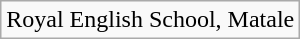<table class="wikitable">
<tr>
<td>Royal English School, Matale</td>
</tr>
</table>
